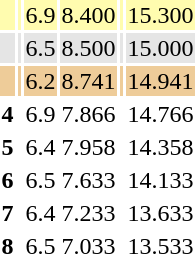<table>
<tr style="background: #fffcaf">
<th scope=row style="text-align:center"></th>
<td align=left></td>
<td>6.9</td>
<td>8.400</td>
<td></td>
<td>15.300</td>
</tr>
<tr style="background: #e5e5e5">
<th scope=row style="text-align:center"></th>
<td align=left></td>
<td>6.5</td>
<td>8.500</td>
<td></td>
<td>15.000</td>
</tr>
<tr style="background: #eecc99">
<th scope=row style="text-align:center"></th>
<td align=left></td>
<td>6.2</td>
<td>8.741</td>
<td></td>
<td>14.941</td>
</tr>
<tr>
<th scope=row style="text-align:center">4</th>
<td align=left></td>
<td>6.9</td>
<td>7.866</td>
<td></td>
<td>14.766</td>
</tr>
<tr>
<th scope=row style="text-align:center">5</th>
<td align=left></td>
<td>6.4</td>
<td>7.958</td>
<td></td>
<td>14.358</td>
</tr>
<tr>
<th scope=row style="text-align:center">6</th>
<td align=left></td>
<td>6.5</td>
<td>7.633</td>
<td></td>
<td>14.133</td>
</tr>
<tr>
<th scope=row style="text-align:center">7</th>
<td align=left></td>
<td>6.4</td>
<td>7.233</td>
<td></td>
<td>13.633</td>
</tr>
<tr>
<th scope=row style="text-align:center">8</th>
<td align=left></td>
<td>6.5</td>
<td>7.033</td>
<td></td>
<td>13.533</td>
</tr>
</table>
